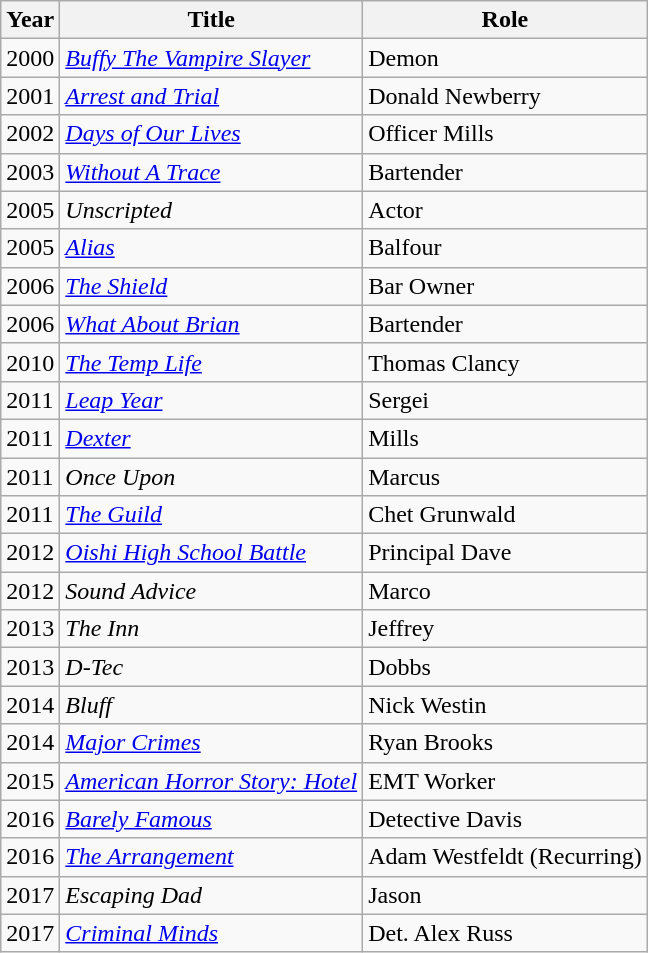<table class="wikitable">
<tr>
<th>Year</th>
<th>Title</th>
<th>Role</th>
</tr>
<tr>
<td>2000</td>
<td><em><a href='#'>Buffy The Vampire Slayer</a></em></td>
<td>Demon</td>
</tr>
<tr>
<td>2001</td>
<td><em><a href='#'>Arrest and Trial</a></em></td>
<td>Donald Newberry</td>
</tr>
<tr>
<td>2002</td>
<td><em><a href='#'>Days of Our Lives</a></em></td>
<td>Officer Mills</td>
</tr>
<tr>
<td>2003</td>
<td><em><a href='#'>Without A Trace</a></em></td>
<td>Bartender</td>
</tr>
<tr>
<td>2005</td>
<td><em>Unscripted</em></td>
<td>Actor</td>
</tr>
<tr>
<td>2005</td>
<td><em><a href='#'>Alias</a></em></td>
<td>Balfour</td>
</tr>
<tr>
<td>2006</td>
<td><em><a href='#'>The Shield</a></em></td>
<td>Bar Owner</td>
</tr>
<tr>
<td>2006</td>
<td><em><a href='#'>What About Brian</a></em></td>
<td>Bartender</td>
</tr>
<tr>
<td>2010</td>
<td><em><a href='#'>The Temp Life</a></em></td>
<td>Thomas Clancy</td>
</tr>
<tr>
<td>2011</td>
<td><em><a href='#'>Leap Year</a></em></td>
<td>Sergei</td>
</tr>
<tr>
<td>2011</td>
<td><em><a href='#'>Dexter</a></em></td>
<td>Mills</td>
</tr>
<tr>
<td>2011</td>
<td><em>Once Upon</em></td>
<td>Marcus</td>
</tr>
<tr>
<td>2011</td>
<td><em><a href='#'>The Guild</a></em></td>
<td>Chet Grunwald</td>
</tr>
<tr>
<td>2012</td>
<td><em><a href='#'>Oishi High School Battle</a></em></td>
<td>Principal Dave</td>
</tr>
<tr>
<td>2012</td>
<td><em>Sound Advice</em></td>
<td>Marco</td>
</tr>
<tr>
<td>2013</td>
<td><em>The Inn</em></td>
<td>Jeffrey</td>
</tr>
<tr>
<td>2013</td>
<td><em>D-Tec</em></td>
<td>Dobbs</td>
</tr>
<tr>
<td>2014</td>
<td><em>Bluff</em></td>
<td>Nick Westin</td>
</tr>
<tr>
<td>2014</td>
<td><em><a href='#'>Major Crimes</a></em></td>
<td>Ryan Brooks</td>
</tr>
<tr>
<td>2015</td>
<td><em><a href='#'>American Horror Story: Hotel</a></em></td>
<td>EMT Worker</td>
</tr>
<tr>
<td>2016</td>
<td><em><a href='#'>Barely Famous</a></em></td>
<td>Detective Davis</td>
</tr>
<tr>
<td>2016</td>
<td><em><a href='#'>The Arrangement</a></em></td>
<td>Adam Westfeldt (Recurring)</td>
</tr>
<tr>
<td>2017</td>
<td><em>Escaping Dad</em></td>
<td>Jason</td>
</tr>
<tr>
<td>2017</td>
<td><em><a href='#'>Criminal Minds</a></em></td>
<td>Det. Alex Russ</td>
</tr>
</table>
